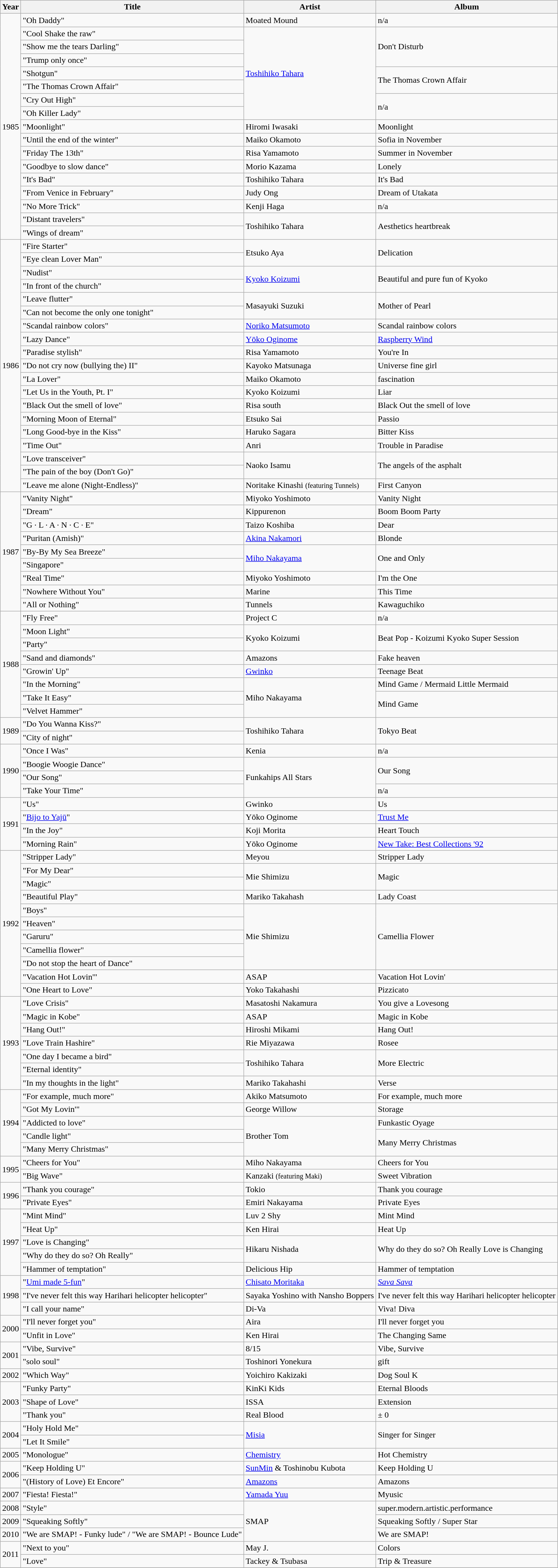<table class="wikitable">
<tr>
<th align="center">Year</th>
<th align="center">Title</th>
<th align="center">Artist</th>
<th align="center">Album</th>
</tr>
<tr>
<td align="center" rowspan="17">1985</td>
<td>"Oh Daddy"</td>
<td>Moated Mound</td>
<td align="left" rowspan="1">n/a</td>
</tr>
<tr>
<td>"Cool Shake the raw"</td>
<td align="left" rowspan="7"><a href='#'>Toshihiko Tahara</a></td>
<td align="left" rowspan="3">Don't Disturb</td>
</tr>
<tr>
<td>"Show me the tears Darling"</td>
</tr>
<tr>
<td>"Trump only once"</td>
</tr>
<tr>
<td>"Shotgun"</td>
<td align="left" rowspan="2">The Thomas Crown Affair</td>
</tr>
<tr>
<td>"The Thomas Crown Affair"</td>
</tr>
<tr>
<td>"Cry Out High"</td>
<td align="left" rowspan="2">n/a</td>
</tr>
<tr>
<td>"Oh Killer Lady"</td>
</tr>
<tr>
<td>"Moonlight"</td>
<td>Hiromi Iwasaki</td>
<td>Moonlight</td>
</tr>
<tr>
<td>"Until the end of the winter"</td>
<td>Maiko Okamoto</td>
<td>Sofia in November</td>
</tr>
<tr>
<td>"Friday The 13th"</td>
<td>Risa Yamamoto</td>
<td>Summer in November</td>
</tr>
<tr>
<td>"Goodbye to slow dance"</td>
<td>Morio Kazama</td>
<td>Lonely</td>
</tr>
<tr>
<td>"It's Bad"</td>
<td>Toshihiko Tahara</td>
<td>It's Bad</td>
</tr>
<tr>
<td>"From Venice in February"</td>
<td>Judy Ong</td>
<td>Dream of Utakata</td>
</tr>
<tr>
<td>"No More Trick"</td>
<td>Kenji Haga</td>
<td>n/a</td>
</tr>
<tr>
<td>"Distant travelers"</td>
<td align="left" rowspan="2">Toshihiko Tahara</td>
<td align="left" rowspan="2">Aesthetics heartbreak</td>
</tr>
<tr>
<td>"Wings of dream"</td>
</tr>
<tr>
<td align="center" rowspan="19">1986</td>
<td>"Fire Starter"</td>
<td align="left" rowspan="2">Etsuko Aya</td>
<td align="left" rowspan="2">Delication</td>
</tr>
<tr>
<td>"Eye clean Lover Man"</td>
</tr>
<tr>
<td>"Nudist"</td>
<td align="left" rowspan="2"><a href='#'>Kyoko Koizumi</a></td>
<td align="left" rowspan="2">Beautiful and pure fun of Kyoko</td>
</tr>
<tr>
<td>"In front of the church"</td>
</tr>
<tr>
<td>"Leave flutter"</td>
<td align="left" rowspan="2">Masayuki Suzuki</td>
<td align="left" rowspan="2">Mother of Pearl</td>
</tr>
<tr>
<td>"Can not become the only one tonight"</td>
</tr>
<tr>
<td>"Scandal rainbow colors"</td>
<td><a href='#'>Noriko Matsumoto</a></td>
<td>Scandal rainbow colors</td>
</tr>
<tr>
<td>"Lazy Dance"</td>
<td><a href='#'>Yōko Oginome</a></td>
<td><a href='#'>Raspberry Wind</a></td>
</tr>
<tr>
<td>"Paradise stylish"</td>
<td>Risa Yamamoto</td>
<td>You're In</td>
</tr>
<tr>
<td>"Do not cry now (bullying the) II"</td>
<td>Kayoko Matsunaga</td>
<td>Universe fine girl</td>
</tr>
<tr>
<td>"La Lover"</td>
<td>Maiko Okamoto</td>
<td>fascination</td>
</tr>
<tr>
<td>"Let Us in the Youth, Pt. I"</td>
<td>Kyoko Koizumi</td>
<td>Liar</td>
</tr>
<tr>
<td>"Black Out the smell of love"</td>
<td>Risa south</td>
<td>Black Out the smell of love</td>
</tr>
<tr>
<td>"Morning Moon of Eternal"</td>
<td>Etsuko Sai</td>
<td>Passio</td>
</tr>
<tr>
<td>"Long Good-bye in the Kiss"</td>
<td>Haruko Sagara</td>
<td>Bitter Kiss</td>
</tr>
<tr>
<td>"Time Out"</td>
<td>Anri</td>
<td>Trouble in Paradise</td>
</tr>
<tr>
<td>"Love transceiver"</td>
<td align="left" rowspan="2">Naoko Isamu</td>
<td align="left" rowspan="2">The angels of the asphalt</td>
</tr>
<tr>
<td>"The pain of the boy (Don't Go)"</td>
</tr>
<tr>
<td>"Leave me alone (Night-Endless)"</td>
<td>Noritake Kinashi <small>(featuring Tunnels)</small></td>
<td>First Canyon</td>
</tr>
<tr>
<td align="center" rowspan="9">1987</td>
<td>"Vanity Night"</td>
<td>Miyoko Yoshimoto</td>
<td>Vanity Night</td>
</tr>
<tr>
<td>"Dream"</td>
<td>Kippurenon</td>
<td>Boom Boom Party</td>
</tr>
<tr>
<td>"G · L · A · N · C · E"</td>
<td>Taizo Koshiba</td>
<td>Dear</td>
</tr>
<tr>
<td>"Puritan (Amish)"</td>
<td><a href='#'>Akina Nakamori</a></td>
<td>Blonde</td>
</tr>
<tr>
<td>"By-By My Sea Breeze"</td>
<td align="left" rowspan="2"><a href='#'>Miho Nakayama</a></td>
<td align="left" rowspan="2">One and Only</td>
</tr>
<tr>
<td>"Singapore"</td>
</tr>
<tr>
<td>"Real Time"</td>
<td>Miyoko Yoshimoto</td>
<td>I'm the One</td>
</tr>
<tr>
<td>"Nowhere Without You"</td>
<td>Marine</td>
<td>This Time</td>
</tr>
<tr>
<td>"All or Nothing"</td>
<td>Tunnels</td>
<td>Kawaguchiko</td>
</tr>
<tr>
<td align="center" rowspan="8">1988</td>
<td>"Fly Free"</td>
<td>Project C</td>
<td>n/a</td>
</tr>
<tr>
<td>"Moon Light"</td>
<td align="left" rowspan="2">Kyoko Koizumi</td>
<td align="left" rowspan="2">Beat Pop - Koizumi Kyoko Super Session</td>
</tr>
<tr>
<td>"Party"</td>
</tr>
<tr>
<td>"Sand and diamonds"</td>
<td>Amazons</td>
<td>Fake heaven</td>
</tr>
<tr>
<td>"Growin' Up"</td>
<td><a href='#'>Gwinko</a></td>
<td>Teenage Beat</td>
</tr>
<tr>
<td>"In the Morning"</td>
<td align="left" rowspan="3">Miho Nakayama</td>
<td>Mind Game / Mermaid Little Mermaid</td>
</tr>
<tr>
<td>"Take It Easy"</td>
<td align="left" rowspan="2">Mind Game</td>
</tr>
<tr>
<td>"Velvet Hammer"</td>
</tr>
<tr>
<td align="center" rowspan="2">1989</td>
<td>"Do You Wanna Kiss?"</td>
<td align="left" rowspan="2">Toshihiko Tahara</td>
<td align="left" rowspan="2">Tokyo Beat</td>
</tr>
<tr>
<td>"City of night"</td>
</tr>
<tr>
<td align="center" rowspan="4">1990</td>
<td>"Once I Was"</td>
<td>Kenia</td>
<td>n/a</td>
</tr>
<tr>
<td>"Boogie Woogie Dance"</td>
<td align="left" rowspan="3">Funkahips All Stars</td>
<td align="left" rowspan="2">Our Song</td>
</tr>
<tr>
<td>"Our Song"</td>
</tr>
<tr>
<td>"Take Your Time"</td>
<td>n/a</td>
</tr>
<tr>
<td align="center" rowspan="4">1991</td>
<td>"Us"</td>
<td>Gwinko</td>
<td>Us</td>
</tr>
<tr>
<td>"<a href='#'>Bijo to Yajū</a>"</td>
<td>Yōko Oginome</td>
<td><a href='#'>Trust Me</a></td>
</tr>
<tr>
<td>"In the Joy"</td>
<td>Koji Morita</td>
<td>Heart Touch</td>
</tr>
<tr>
<td>"Morning Rain"</td>
<td>Yōko Oginome</td>
<td><a href='#'>New Take: Best Collections '92</a></td>
</tr>
<tr>
<td align="center" rowspan="11">1992</td>
<td>"Stripper Lady"</td>
<td>Meyou</td>
<td>Stripper Lady</td>
</tr>
<tr>
<td>"For My Dear"</td>
<td align="left" rowspan="2">Mie Shimizu</td>
<td align="left" rowspan="2">Magic</td>
</tr>
<tr>
<td>"Magic"</td>
</tr>
<tr>
<td>"Beautiful Play"</td>
<td>Mariko Takahash</td>
<td>Lady Coast</td>
</tr>
<tr>
<td>"Boys"</td>
<td align="left" rowspan="5">Mie Shimizu</td>
<td align="left" rowspan="5">Camellia Flower</td>
</tr>
<tr>
<td>"Heaven"</td>
</tr>
<tr>
<td>"Garuru"</td>
</tr>
<tr>
<td>"Camellia flower"</td>
</tr>
<tr>
<td>"Do not stop the heart of Dance"</td>
</tr>
<tr>
<td>"Vacation Hot Lovin'"</td>
<td>ASAP</td>
<td>Vacation Hot Lovin'</td>
</tr>
<tr>
<td>"One Heart to Love"</td>
<td>Yoko Takahashi</td>
<td>Pizzicato</td>
</tr>
<tr>
<td align="center" rowspan="7">1993</td>
<td>"Love Crisis"</td>
<td>Masatoshi Nakamura</td>
<td>You give a Lovesong</td>
</tr>
<tr>
<td>"Magic in Kobe"</td>
<td>ASAP</td>
<td>Magic in Kobe</td>
</tr>
<tr>
<td>"Hang Out!"</td>
<td>Hiroshi Mikami</td>
<td>Hang Out!</td>
</tr>
<tr>
<td>"Love Train Hashire"</td>
<td>Rie Miyazawa</td>
<td>Rosee</td>
</tr>
<tr>
<td>"One day I became a bird"</td>
<td align="left" rowspan="2">Toshihiko Tahara</td>
<td align="left" rowspan="2">More Electric</td>
</tr>
<tr>
<td>"Eternal identity"</td>
</tr>
<tr>
<td>"In my thoughts in the light"</td>
<td>Mariko Takahashi</td>
<td>Verse</td>
</tr>
<tr>
<td align="center" rowspan="5">1994</td>
<td>"For example, much more"</td>
<td>Akiko Matsumoto</td>
<td>For example, much more</td>
</tr>
<tr>
<td>"Got My Lovin'"</td>
<td>George Willow</td>
<td>Storage</td>
</tr>
<tr>
<td>"Addicted to love"</td>
<td align="left" rowspan="3">Brother Tom</td>
<td>Funkastic Oyage</td>
</tr>
<tr>
<td>"Candle light"</td>
<td align="left" rowspan="2">Many Merry Christmas</td>
</tr>
<tr>
<td>"Many Merry Christmas"</td>
</tr>
<tr>
<td align="center" rowspan="2">1995</td>
<td>"Cheers for You"</td>
<td>Miho Nakayama</td>
<td>Cheers for You</td>
</tr>
<tr>
<td>"Big Wave"</td>
<td>Kanzaki <small>(featuring Maki)</small></td>
<td>Sweet Vibration</td>
</tr>
<tr>
<td align="center" rowspan="2">1996</td>
<td>"Thank you courage"</td>
<td>Tokio</td>
<td>Thank you courage</td>
</tr>
<tr>
<td>"Private Eyes"</td>
<td>Emiri Nakayama</td>
<td>Private Eyes</td>
</tr>
<tr>
<td align="center" rowspan="5">1997</td>
<td>"Mint Mind"</td>
<td>Luv 2 Shy</td>
<td>Mint Mind</td>
</tr>
<tr>
<td>"Heat Up"</td>
<td>Ken Hirai</td>
<td>Heat Up</td>
</tr>
<tr>
<td>"Love is Changing"</td>
<td align="left" rowspan="2">Hikaru Nishada</td>
<td align="left" rowspan="2">Why do they do so? Oh Really Love is Changing</td>
</tr>
<tr>
<td>"Why do they do so? Oh Really"</td>
</tr>
<tr>
<td>"Hammer of temptation"</td>
<td>Delicious Hip</td>
<td>Hammer of temptation</td>
</tr>
<tr>
<td align="center" rowspan="3">1998</td>
<td>"<a href='#'>Umi made 5-fun</a>"</td>
<td><a href='#'>Chisato Moritaka</a></td>
<td><em><a href='#'>Sava Sava</a></em></td>
</tr>
<tr>
<td>"I've never felt this way Harihari helicopter helicopter"</td>
<td>Sayaka Yoshino with Nansho Boppers</td>
<td>I've never felt this way Harihari helicopter helicopter</td>
</tr>
<tr>
<td>"I call your name"</td>
<td>Di-Va</td>
<td>Viva! Diva</td>
</tr>
<tr>
<td align="center" rowspan="2">2000</td>
<td>"I'll never forget you"</td>
<td>Aira</td>
<td>I'll never forget you</td>
</tr>
<tr>
<td>"Unfit in Love"</td>
<td>Ken Hirai</td>
<td>The Changing Same</td>
</tr>
<tr>
<td align="center" rowspan="2">2001</td>
<td>"Vibe, Survive"</td>
<td>8/15</td>
<td>Vibe, Survive</td>
</tr>
<tr>
<td>"solo soul"</td>
<td>Toshinori Yonekura</td>
<td>gift</td>
</tr>
<tr>
<td align="center" rowspan="1">2002</td>
<td>"Which Way"</td>
<td>Yoichiro Kakizaki</td>
<td>Dog Soul K</td>
</tr>
<tr>
<td align="center" rowspan="3">2003</td>
<td>"Funky Party"</td>
<td>KinKi Kids</td>
<td>Eternal Bloods</td>
</tr>
<tr>
<td>"Shape of Love"</td>
<td>ISSA</td>
<td>Extension</td>
</tr>
<tr>
<td>"Thank you"</td>
<td>Real Blood</td>
<td>± 0</td>
</tr>
<tr>
<td align="center" rowspan="2">2004</td>
<td>"Holy Hold Me"</td>
<td align="left" rowspan="2"><a href='#'>Misia</a></td>
<td align="left" rowspan="2">Singer for Singer</td>
</tr>
<tr>
<td>"Let It Smile"</td>
</tr>
<tr>
<td align="center" rowspan="1">2005</td>
<td>"Monologue"</td>
<td><a href='#'>Chemistry</a></td>
<td>Hot Chemistry</td>
</tr>
<tr>
<td align="center" rowspan="2">2006</td>
<td>"Keep Holding U"</td>
<td><a href='#'>SunMin</a> & Toshinobu Kubota</td>
<td>Keep Holding U</td>
</tr>
<tr>
<td>"(History of Love) Et Encore"</td>
<td><a href='#'>Amazons</a></td>
<td>Amazons</td>
</tr>
<tr>
<td align="center" rowspan="1">2007</td>
<td>"Fiesta! Fiesta!"</td>
<td><a href='#'>Yamada Yuu</a></td>
<td>Myusic</td>
</tr>
<tr>
<td align="center" rowspan="1">2008</td>
<td>"Style"</td>
<td align="left" rowspan="3">SMAP</td>
<td>super.modern.artistic.performance</td>
</tr>
<tr>
<td align="center" rowspan="1">2009</td>
<td>"Squeaking Softly"</td>
<td>Squeaking Softly / Super Star</td>
</tr>
<tr>
<td align="center" rowspan="1">2010</td>
<td>"We are SMAP! - Funky lude" / "We are SMAP! - Bounce Lude"</td>
<td>We are SMAP!</td>
</tr>
<tr>
<td align="center" rowspan="2">2011</td>
<td>"Next to you"</td>
<td>May J.</td>
<td>Colors</td>
</tr>
<tr>
<td>"Love"</td>
<td>Tackey & Tsubasa</td>
<td>Trip & Treasure</td>
</tr>
<tr>
</tr>
</table>
